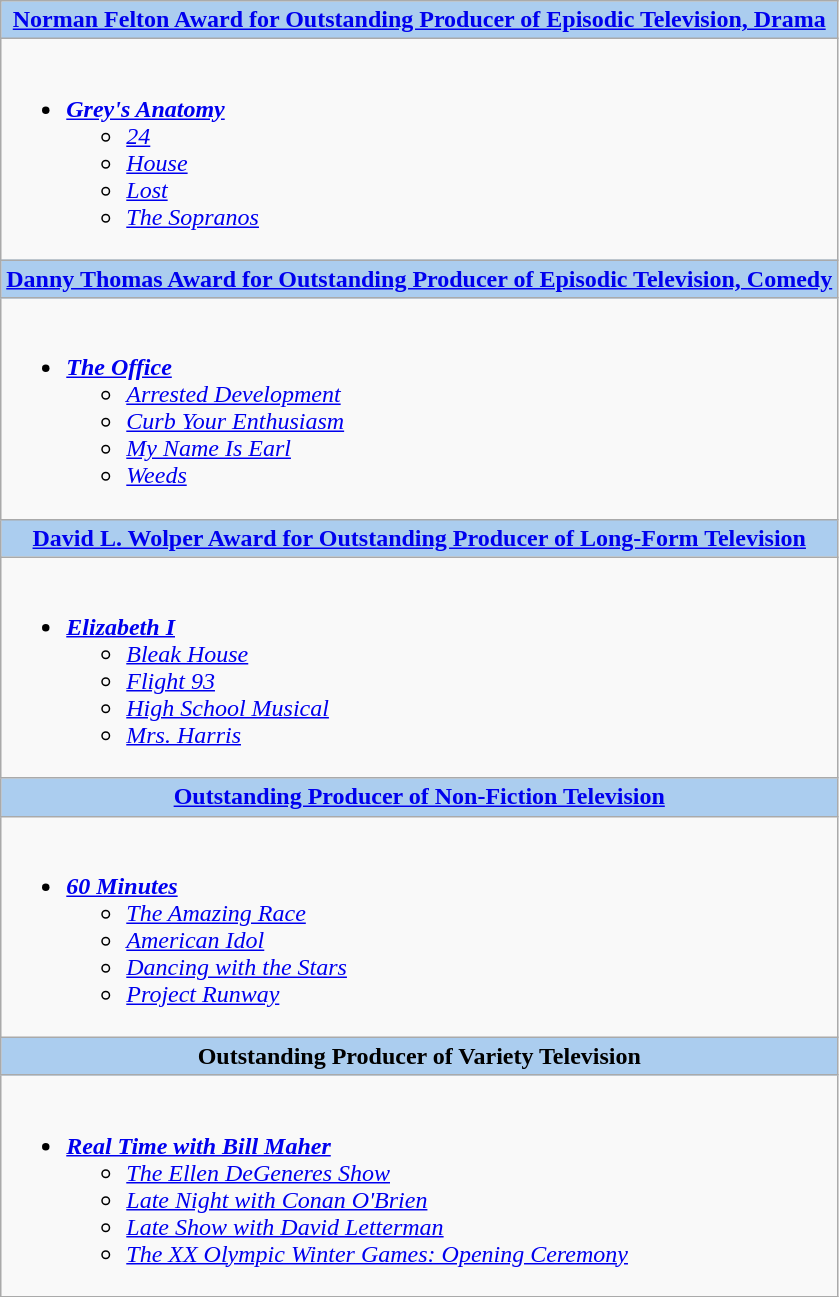<table class=wikitable style="width="100%">
<tr>
<th colspan="2" style="background:#abcdef;"><a href='#'>Norman Felton Award for Outstanding Producer of Episodic Television, Drama</a></th>
</tr>
<tr>
<td colspan="2" style="vertical-align:top;"><br><ul><li><strong><em><a href='#'>Grey's Anatomy</a></em></strong><ul><li><em><a href='#'>24</a></em></li><li><em><a href='#'>House</a></em></li><li><em><a href='#'>Lost</a></em></li><li><em><a href='#'>The Sopranos</a></em></li></ul></li></ul></td>
</tr>
<tr>
<th colspan="2" style="background:#abcdef;"><a href='#'>Danny Thomas Award for Outstanding Producer of Episodic Television, Comedy</a></th>
</tr>
<tr>
<td colspan="2" style="vertical-align:top;"><br><ul><li><strong><em><a href='#'>The Office</a></em></strong><ul><li><em><a href='#'>Arrested Development</a></em></li><li><em><a href='#'>Curb Your Enthusiasm</a></em></li><li><em><a href='#'>My Name Is Earl</a></em></li><li><em><a href='#'>Weeds</a></em></li></ul></li></ul></td>
</tr>
<tr>
<th colspan="2" style="background:#abcdef;"><a href='#'>David L. Wolper Award for Outstanding Producer of Long-Form Television</a></th>
</tr>
<tr>
<td colspan="2" style="vertical-align:top;"><br><ul><li><strong><em><a href='#'>Elizabeth I</a></em></strong><ul><li><em><a href='#'>Bleak House</a></em></li><li><em><a href='#'>Flight 93</a></em></li><li><em><a href='#'>High School Musical</a></em></li><li><em><a href='#'>Mrs. Harris</a></em></li></ul></li></ul></td>
</tr>
<tr>
<th colspan="2" style="background:#abcdef;"><a href='#'>Outstanding Producer of Non-Fiction Television</a></th>
</tr>
<tr>
<td colspan="2" style="vertical-align:top;"><br><ul><li><strong><em><a href='#'>60 Minutes</a></em></strong><ul><li><em><a href='#'>The Amazing Race</a></em></li><li><em><a href='#'>American Idol</a></em></li><li><em><a href='#'>Dancing with the Stars</a></em></li><li><em><a href='#'>Project Runway</a></em></li></ul></li></ul></td>
</tr>
<tr>
<th colspan="2" style="background:#abcdef;">Outstanding Producer of Variety Television</th>
</tr>
<tr>
<td colspan="2" style="vertical-align:top;"><br><ul><li><strong><em><a href='#'>Real Time with Bill Maher</a></em></strong><ul><li><em><a href='#'>The Ellen DeGeneres Show</a></em></li><li><em><a href='#'>Late Night with Conan O'Brien</a></em></li><li><em><a href='#'>Late Show with David Letterman</a></em></li><li><em><a href='#'>The XX Olympic Winter Games: Opening Ceremony</a></em></li></ul></li></ul></td>
</tr>
</table>
